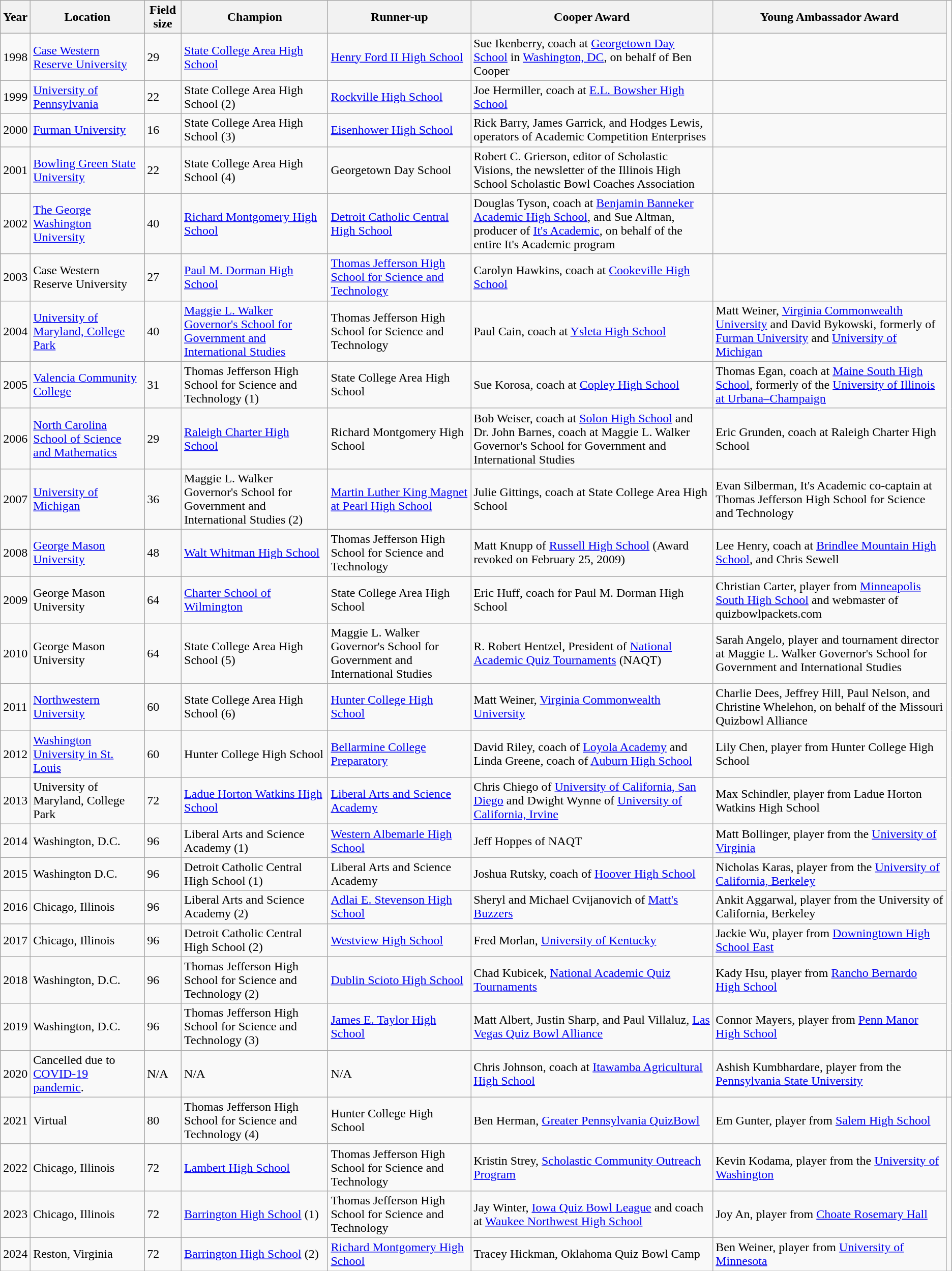<table class="wikitable sortable">
<tr>
<th>Year</th>
<th>Location</th>
<th>Field size</th>
<th>Champion</th>
<th>Runner-up</th>
<th>Cooper Award</th>
<th>Young Ambassador Award</th>
</tr>
<tr>
<td>1998</td>
<td><a href='#'>Case Western Reserve University</a></td>
<td>29</td>
<td><a href='#'>State College Area High School</a></td>
<td><a href='#'>Henry Ford II High School</a></td>
<td>Sue Ikenberry, coach at <a href='#'>Georgetown Day School</a> in <a href='#'>Washington, DC</a>, on behalf of Ben Cooper</td>
<td></td>
</tr>
<tr>
<td>1999</td>
<td><a href='#'>University of Pennsylvania</a></td>
<td>22</td>
<td>State College Area High School (2)</td>
<td><a href='#'>Rockville High School</a></td>
<td>Joe Hermiller, coach at <a href='#'>E.L. Bowsher High School</a></td>
<td></td>
</tr>
<tr>
<td>2000</td>
<td><a href='#'>Furman University</a></td>
<td>16</td>
<td>State College Area High School (3)</td>
<td><a href='#'>Eisenhower High School</a></td>
<td>Rick Barry, James Garrick, and Hodges Lewis, operators of Academic Competition Enterprises</td>
<td></td>
</tr>
<tr>
<td>2001</td>
<td><a href='#'>Bowling Green State University</a></td>
<td>22</td>
<td>State College Area High School (4)</td>
<td>Georgetown Day School</td>
<td>Robert C. Grierson, editor of Scholastic Visions, the newsletter of the Illinois High School Scholastic Bowl Coaches Association</td>
<td></td>
</tr>
<tr>
<td>2002</td>
<td><a href='#'>The George Washington University</a></td>
<td>40</td>
<td><a href='#'>Richard Montgomery High School</a></td>
<td><a href='#'>Detroit Catholic Central High School</a></td>
<td>Douglas Tyson, coach at <a href='#'>Benjamin Banneker Academic High School</a>, and Sue Altman, producer of <a href='#'>It's Academic</a>, on behalf of the entire It's Academic program</td>
<td></td>
</tr>
<tr>
<td>2003</td>
<td>Case Western Reserve University</td>
<td>27</td>
<td><a href='#'>Paul M. Dorman High School</a></td>
<td><a href='#'>Thomas Jefferson High School for Science and Technology</a></td>
<td>Carolyn Hawkins, coach at <a href='#'>Cookeville High School</a></td>
<td></td>
</tr>
<tr>
<td>2004</td>
<td><a href='#'>University of Maryland, College Park</a></td>
<td>40</td>
<td><a href='#'>Maggie L. Walker Governor's School for Government and International Studies</a></td>
<td>Thomas Jefferson High School for Science and Technology</td>
<td>Paul Cain, coach at <a href='#'>Ysleta High School</a></td>
<td>Matt Weiner, <a href='#'>Virginia Commonwealth University</a> and David Bykowski, formerly of <a href='#'>Furman University</a> and <a href='#'>University of Michigan</a></td>
</tr>
<tr>
<td>2005</td>
<td><a href='#'>Valencia Community College</a></td>
<td>31</td>
<td>Thomas Jefferson High School for Science and Technology (1)</td>
<td>State College Area High School</td>
<td>Sue Korosa, coach at <a href='#'>Copley High School</a></td>
<td>Thomas Egan, coach at <a href='#'>Maine South High School</a>, formerly of the <a href='#'>University of Illinois at Urbana–Champaign</a></td>
</tr>
<tr>
<td>2006</td>
<td><a href='#'>North Carolina School of Science and Mathematics</a></td>
<td>29</td>
<td><a href='#'>Raleigh Charter High School</a></td>
<td>Richard Montgomery High School</td>
<td>Bob Weiser, coach at <a href='#'>Solon High School</a> and Dr. John Barnes, coach at Maggie L. Walker Governor's School for Government and International Studies</td>
<td>Eric Grunden, coach at Raleigh Charter High School</td>
</tr>
<tr>
<td>2007</td>
<td><a href='#'>University of Michigan</a></td>
<td>36</td>
<td>Maggie L. Walker Governor's School for Government and International Studies (2)</td>
<td><a href='#'>Martin Luther King Magnet at Pearl High School</a></td>
<td>Julie Gittings, coach at State College Area High School</td>
<td>Evan Silberman, It's Academic co-captain at Thomas Jefferson High School for Science and Technology</td>
</tr>
<tr>
<td>2008</td>
<td><a href='#'>George Mason University</a></td>
<td>48</td>
<td><a href='#'>Walt Whitman High School</a></td>
<td>Thomas Jefferson High School for Science and Technology</td>
<td>Matt Knupp of <a href='#'>Russell High School</a> (Award revoked on February 25, 2009)</td>
<td>Lee Henry, coach at <a href='#'>Brindlee Mountain High School</a>, and Chris Sewell</td>
</tr>
<tr>
<td>2009</td>
<td>George Mason University</td>
<td>64</td>
<td><a href='#'>Charter School of Wilmington</a></td>
<td>State College Area High School</td>
<td>Eric Huff, coach for Paul M. Dorman High School</td>
<td>Christian Carter, player from <a href='#'>Minneapolis South High School</a> and webmaster of quizbowlpackets.com</td>
</tr>
<tr>
<td>2010</td>
<td>George Mason University</td>
<td>64</td>
<td>State College Area High School (5)</td>
<td>Maggie L. Walker Governor's School for Government and International Studies </td>
<td>R. Robert Hentzel, President of <a href='#'>National Academic Quiz Tournaments</a> (NAQT)</td>
<td>Sarah Angelo, player and tournament director at Maggie L. Walker Governor's School for Government and International Studies</td>
</tr>
<tr>
<td>2011</td>
<td><a href='#'>Northwestern University</a></td>
<td>60</td>
<td>State College Area High School (6)</td>
<td><a href='#'>Hunter College High School</a></td>
<td>Matt Weiner, <a href='#'>Virginia Commonwealth University</a></td>
<td>Charlie Dees, Jeffrey Hill, Paul Nelson, and Christine Whelehon, on behalf of the Missouri Quizbowl Alliance</td>
</tr>
<tr>
<td>2012</td>
<td><a href='#'>Washington University in St. Louis</a></td>
<td>60</td>
<td>Hunter College High School</td>
<td><a href='#'>Bellarmine College Preparatory</a></td>
<td>David Riley, coach of <a href='#'>Loyola Academy</a> and Linda Greene, coach of <a href='#'>Auburn High School</a></td>
<td>Lily Chen, player from Hunter College High School</td>
</tr>
<tr>
<td>2013</td>
<td>University of Maryland, College Park</td>
<td>72</td>
<td><a href='#'>Ladue Horton Watkins High School</a></td>
<td><a href='#'>Liberal Arts and Science Academy</a></td>
<td>Chris Chiego of <a href='#'>University of California, San Diego</a> and Dwight Wynne of <a href='#'>University of California, Irvine</a></td>
<td>Max Schindler, player from Ladue Horton Watkins High School</td>
</tr>
<tr>
<td>2014</td>
<td>Washington, D.C.</td>
<td>96</td>
<td>Liberal Arts and Science Academy (1)</td>
<td><a href='#'>Western Albemarle High School</a></td>
<td>Jeff Hoppes of NAQT</td>
<td>Matt Bollinger, player from the <a href='#'>University of Virginia</a></td>
</tr>
<tr>
<td>2015</td>
<td>Washington D.C.</td>
<td>96</td>
<td>Detroit Catholic Central High School (1)</td>
<td>Liberal Arts and Science Academy</td>
<td>Joshua Rutsky, coach of <a href='#'>Hoover High School</a></td>
<td>Nicholas Karas, player from the <a href='#'>University of California, Berkeley</a></td>
</tr>
<tr>
<td>2016</td>
<td>Chicago, Illinois</td>
<td>96</td>
<td>Liberal Arts and Science Academy (2)</td>
<td><a href='#'>Adlai E. Stevenson High School</a></td>
<td>Sheryl and Michael Cvijanovich of <a href='#'>Matt's Buzzers</a></td>
<td>Ankit Aggarwal, player from the University of California, Berkeley</td>
</tr>
<tr>
<td>2017</td>
<td>Chicago, Illinois</td>
<td>96</td>
<td>Detroit Catholic Central High School (2)</td>
<td><a href='#'>Westview High School</a></td>
<td>Fred Morlan, <a href='#'>University of Kentucky</a></td>
<td>Jackie Wu, player from <a href='#'>Downingtown High School East</a></td>
</tr>
<tr>
<td>2018</td>
<td>Washington, D.C.</td>
<td>96</td>
<td>Thomas Jefferson High School for Science and Technology (2)</td>
<td><a href='#'>Dublin Scioto High School</a></td>
<td>Chad Kubicek, <a href='#'>National Academic Quiz Tournaments</a></td>
<td>Kady Hsu, player from <a href='#'>Rancho Bernardo High School</a></td>
</tr>
<tr>
<td>2019</td>
<td>Washington, D.C.</td>
<td>96</td>
<td>Thomas Jefferson High School for Science and Technology (3)</td>
<td><a href='#'>James E. Taylor High School</a></td>
<td>Matt Albert, Justin Sharp, and Paul Villaluz, <a href='#'>Las Vegas Quiz Bowl Alliance</a></td>
<td>Connor Mayers, player from <a href='#'>Penn Manor High School</a></td>
</tr>
<tr>
<td>2020</td>
<td>Cancelled due to <a href='#'>COVID-19 pandemic</a>.</td>
<td>N/A</td>
<td>N/A</td>
<td>N/A</td>
<td>Chris Johnson, coach at <a href='#'>Itawamba Agricultural High School</a></td>
<td>Ashish Kumbhardare, player from the <a href='#'>Pennsylvania State University</a></td>
<td></td>
</tr>
<tr>
<td>2021</td>
<td>Virtual</td>
<td>80</td>
<td>Thomas Jefferson High School for Science and Technology (4)</td>
<td>Hunter College High School</td>
<td>Ben Herman, <a href='#'>Greater Pennsylvania QuizBowl</a></td>
<td>Em Gunter, player from <a href='#'>Salem High School</a></td>
</tr>
<tr>
<td>2022</td>
<td>Chicago, Illinois</td>
<td>72</td>
<td><a href='#'>Lambert High School</a></td>
<td>Thomas Jefferson High School for Science and Technology</td>
<td>Kristin Strey, <a href='#'>Scholastic Community Outreach Program</a></td>
<td>Kevin Kodama, player from the <a href='#'>University of Washington</a></td>
</tr>
<tr>
<td>2023</td>
<td>Chicago, Illinois</td>
<td>72</td>
<td><a href='#'>Barrington High School</a> (1)</td>
<td>Thomas Jefferson High School for Science and Technology</td>
<td>Jay Winter, <a href='#'>Iowa Quiz Bowl League</a> and coach at <a href='#'>Waukee Northwest High School</a></td>
<td>Joy An, player from <a href='#'>Choate Rosemary Hall</a></td>
</tr>
<tr>
<td>2024</td>
<td>Reston, Virginia</td>
<td>72</td>
<td><a href='#'>Barrington High School</a> (2)</td>
<td><a href='#'>Richard Montgomery High School</a></td>
<td>Tracey Hickman, Oklahoma Quiz Bowl Camp</td>
<td>Ben Weiner, player from <a href='#'>University of Minnesota</a></td>
</tr>
</table>
